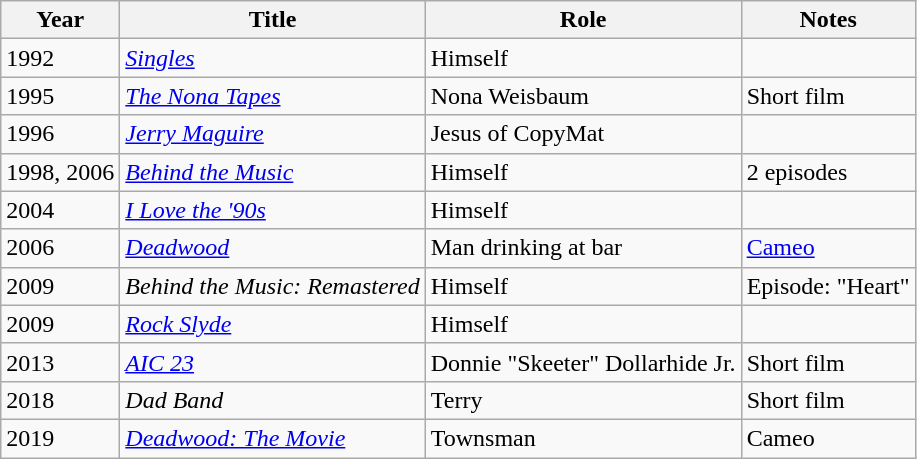<table class="wikitable sortable">
<tr>
<th>Year</th>
<th>Title</th>
<th>Role</th>
<th class="unsortable">Notes</th>
</tr>
<tr>
<td>1992</td>
<td><em><a href='#'>Singles</a></em></td>
<td>Himself</td>
<td></td>
</tr>
<tr>
<td>1995</td>
<td><em><a href='#'>The Nona Tapes</a></em></td>
<td>Nona Weisbaum</td>
<td>Short film</td>
</tr>
<tr>
<td>1996</td>
<td><em><a href='#'>Jerry Maguire</a></em></td>
<td>Jesus of CopyMat</td>
<td></td>
</tr>
<tr>
<td>1998, 2006</td>
<td><em><a href='#'>Behind the Music</a></em></td>
<td>Himself</td>
<td>2 episodes</td>
</tr>
<tr>
<td>2004</td>
<td><em><a href='#'>I Love the '90s</a></em></td>
<td>Himself</td>
<td></td>
</tr>
<tr>
<td>2006</td>
<td><em><a href='#'>Deadwood</a></em></td>
<td>Man drinking at bar</td>
<td><a href='#'>Cameo</a></td>
</tr>
<tr>
<td>2009</td>
<td><em>Behind the Music: Remastered</em></td>
<td>Himself</td>
<td>Episode: "Heart"</td>
</tr>
<tr>
<td>2009</td>
<td><em><a href='#'>Rock Slyde</a></em></td>
<td>Himself</td>
<td></td>
</tr>
<tr>
<td>2013</td>
<td><em><a href='#'>AIC 23</a></em></td>
<td>Donnie "Skeeter" Dollarhide Jr.</td>
<td>Short film</td>
</tr>
<tr>
<td>2018</td>
<td><em>Dad Band</em></td>
<td>Terry</td>
<td>Short film</td>
</tr>
<tr>
<td>2019</td>
<td><em><a href='#'>Deadwood: The Movie</a></em></td>
<td>Townsman</td>
<td>Cameo</td>
</tr>
</table>
